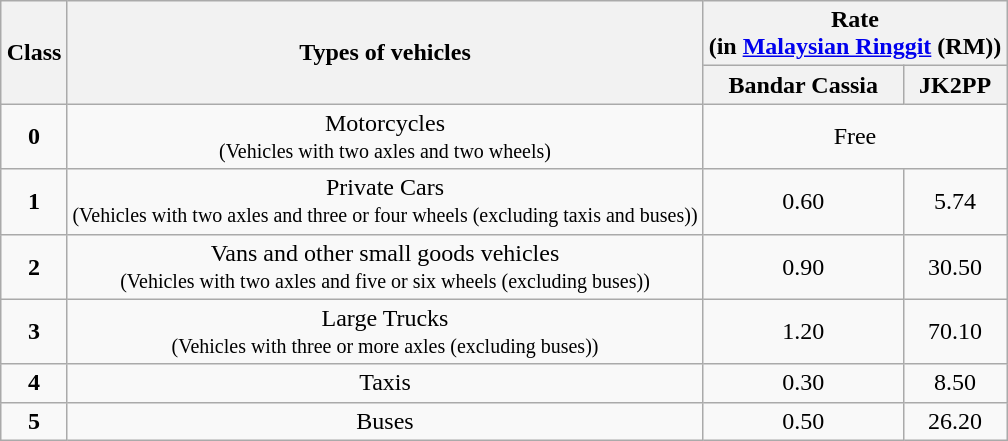<table class=wikitable style="margin:0 auto;text-align:center">
<tr>
<th rowspan=2>Class</th>
<th rowspan=2>Types of vehicles</th>
<th colspan=2>Rate<br>(in <a href='#'>Malaysian Ringgit</a> (RM))</th>
</tr>
<tr>
<th>Bandar Cassia</th>
<th>JK2PP</th>
</tr>
<tr>
<td><strong>0</strong></td>
<td>Motorcycles<br><small>(Vehicles with two axles and two wheels)</small></td>
<td colspan=2>Free</td>
</tr>
<tr>
<td><strong>1</strong></td>
<td>Private Cars<br><small>(Vehicles with two axles and three or four wheels (excluding taxis and buses))</small></td>
<td>0.60</td>
<td>5.74</td>
</tr>
<tr>
<td><strong>2</strong></td>
<td>Vans and other small goods vehicles<br><small>(Vehicles with two axles and five or six wheels (excluding buses))</small></td>
<td>0.90</td>
<td>30.50</td>
</tr>
<tr>
<td><strong>3</strong></td>
<td>Large Trucks<br><small>(Vehicles with three or more axles (excluding buses))</small></td>
<td>1.20</td>
<td>70.10</td>
</tr>
<tr>
<td><strong>4</strong></td>
<td>Taxis</td>
<td>0.30</td>
<td>8.50</td>
</tr>
<tr>
<td><strong>5</strong></td>
<td>Buses</td>
<td>0.50</td>
<td>26.20</td>
</tr>
</table>
